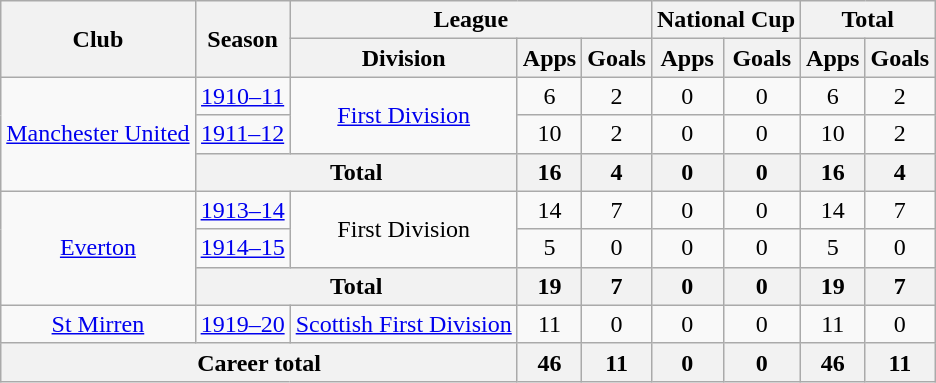<table class="wikitable" style="text-align: center">
<tr>
<th rowspan="2">Club</th>
<th rowspan="2">Season</th>
<th colspan="3">League</th>
<th colspan="2">National Cup</th>
<th colspan="2">Total</th>
</tr>
<tr>
<th>Division</th>
<th>Apps</th>
<th>Goals</th>
<th>Apps</th>
<th>Goals</th>
<th>Apps</th>
<th>Goals</th>
</tr>
<tr>
<td rowspan="3"><a href='#'>Manchester United</a></td>
<td><a href='#'>1910–11</a></td>
<td rowspan="2"><a href='#'>First Division</a></td>
<td>6</td>
<td>2</td>
<td>0</td>
<td>0</td>
<td>6</td>
<td>2</td>
</tr>
<tr>
<td><a href='#'>1911–12</a></td>
<td>10</td>
<td>2</td>
<td>0</td>
<td>0</td>
<td>10</td>
<td>2</td>
</tr>
<tr>
<th colspan="2">Total</th>
<th>16</th>
<th>4</th>
<th>0</th>
<th>0</th>
<th>16</th>
<th>4</th>
</tr>
<tr>
<td rowspan="3"><a href='#'>Everton</a></td>
<td><a href='#'>1913–14</a></td>
<td rowspan="2">First Division</td>
<td>14</td>
<td>7</td>
<td>0</td>
<td>0</td>
<td>14</td>
<td>7</td>
</tr>
<tr>
<td><a href='#'>1914–15</a></td>
<td>5</td>
<td>0</td>
<td>0</td>
<td>0</td>
<td>5</td>
<td>0</td>
</tr>
<tr>
<th colspan="2">Total</th>
<th>19</th>
<th>7</th>
<th>0</th>
<th>0</th>
<th>19</th>
<th>7</th>
</tr>
<tr>
<td><a href='#'>St Mirren</a></td>
<td><a href='#'>1919–20</a></td>
<td><a href='#'>Scottish First Division</a></td>
<td>11</td>
<td>0</td>
<td>0</td>
<td>0</td>
<td>11</td>
<td>0</td>
</tr>
<tr>
<th colspan="3">Career total</th>
<th>46</th>
<th>11</th>
<th>0</th>
<th>0</th>
<th>46</th>
<th>11</th>
</tr>
</table>
